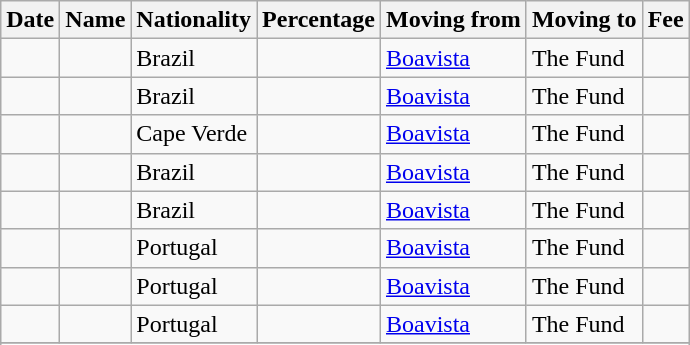<table class="wikitable">
<tr>
<th>Date</th>
<th>Name</th>
<th>Nationality</th>
<th>Percentage</th>
<th>Moving from</th>
<th>Moving to</th>
<th>Fee</th>
</tr>
<tr>
<td></td>
<td></td>
<td>Brazil</td>
<td></td>
<td><a href='#'>Boavista</a></td>
<td>The Fund</td>
<td></td>
</tr>
<tr>
<td></td>
<td></td>
<td>Brazil</td>
<td></td>
<td><a href='#'>Boavista</a></td>
<td>The Fund</td>
<td></td>
</tr>
<tr>
<td></td>
<td></td>
<td>Cape Verde</td>
<td></td>
<td><a href='#'>Boavista</a></td>
<td>The Fund</td>
<td></td>
</tr>
<tr>
<td></td>
<td></td>
<td>Brazil</td>
<td></td>
<td><a href='#'>Boavista</a></td>
<td>The Fund</td>
<td></td>
</tr>
<tr>
<td></td>
<td></td>
<td>Brazil</td>
<td></td>
<td><a href='#'>Boavista</a></td>
<td>The Fund</td>
<td></td>
</tr>
<tr>
<td></td>
<td></td>
<td>Portugal</td>
<td></td>
<td><a href='#'>Boavista</a></td>
<td>The Fund</td>
<td></td>
</tr>
<tr>
<td></td>
<td></td>
<td>Portugal</td>
<td></td>
<td><a href='#'>Boavista</a></td>
<td>The Fund</td>
<td></td>
</tr>
<tr>
<td></td>
<td></td>
<td>Portugal</td>
<td></td>
<td><a href='#'>Boavista</a></td>
<td>The Fund</td>
<td></td>
</tr>
<tr>
</tr>
<tr>
</tr>
</table>
